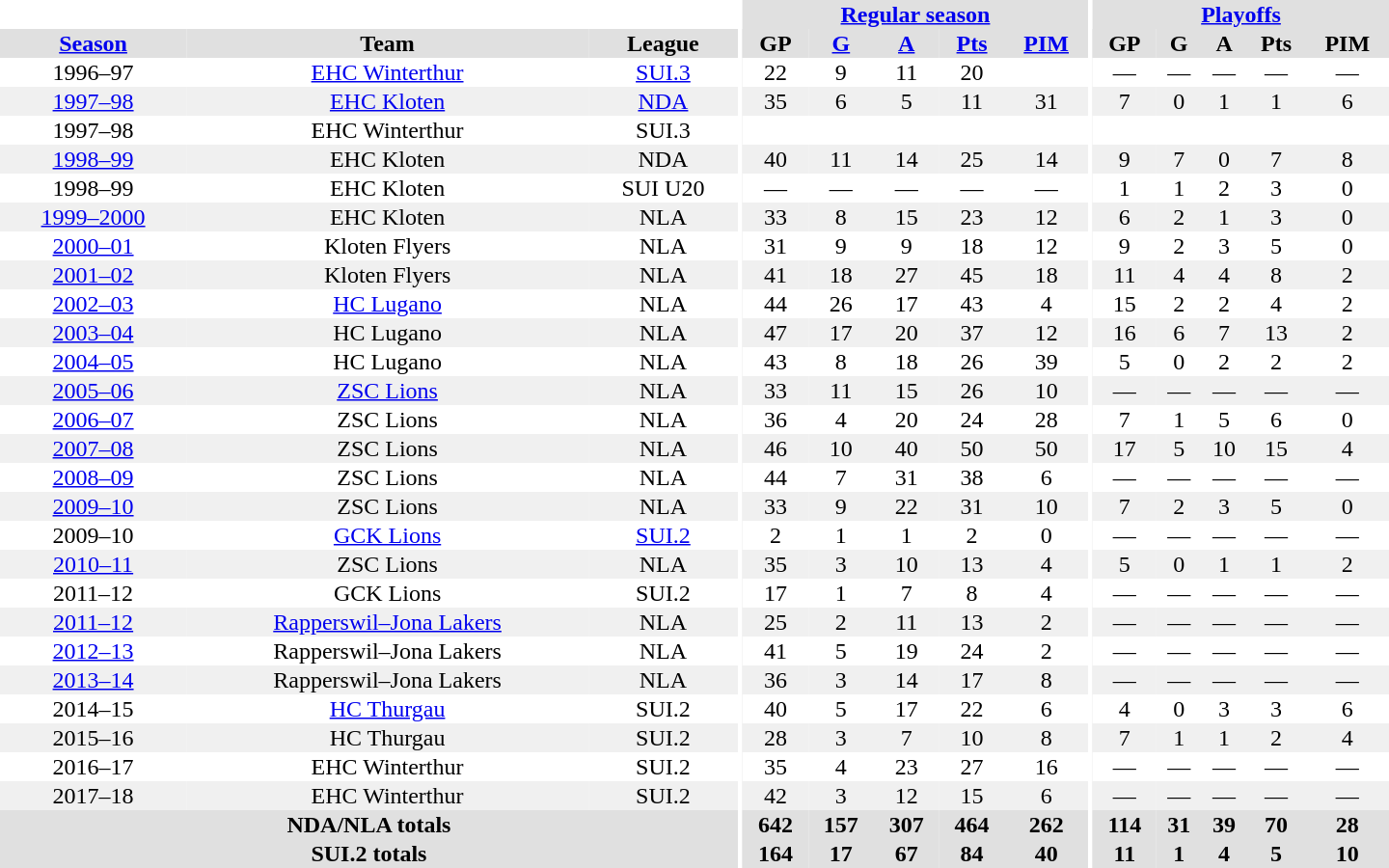<table border="0" cellpadding="1" cellspacing="0" style="text-align:center; width:60em">
<tr style="background:#e0e0e0;">
<th colspan="3" style="background:#fff;"></th>
<th rowspan="99" style="background:#fff;"></th>
<th colspan="5"><a href='#'>Regular season</a></th>
<th rowspan="99" style="background:#fff;"></th>
<th colspan="5"><a href='#'>Playoffs</a></th>
</tr>
<tr style="background:#e0e0e0;">
<th><a href='#'>Season</a></th>
<th>Team</th>
<th>League</th>
<th>GP</th>
<th><a href='#'>G</a></th>
<th><a href='#'>A</a></th>
<th><a href='#'>Pts</a></th>
<th><a href='#'>PIM</a></th>
<th>GP</th>
<th>G</th>
<th>A</th>
<th>Pts</th>
<th>PIM</th>
</tr>
<tr>
<td>1996–97</td>
<td><a href='#'>EHC Winterthur</a></td>
<td><a href='#'>SUI.3</a></td>
<td>22</td>
<td>9</td>
<td>11</td>
<td>20</td>
<td></td>
<td>—</td>
<td>—</td>
<td>—</td>
<td>—</td>
<td>—</td>
</tr>
<tr bgcolor="#f0f0f0">
<td><a href='#'>1997–98</a></td>
<td><a href='#'>EHC Kloten</a></td>
<td><a href='#'>NDA</a></td>
<td>35</td>
<td>6</td>
<td>5</td>
<td>11</td>
<td>31</td>
<td>7</td>
<td>0</td>
<td>1</td>
<td>1</td>
<td>6</td>
</tr>
<tr>
<td>1997–98</td>
<td>EHC Winterthur</td>
<td>SUI.3</td>
<td></td>
<td></td>
<td></td>
<td></td>
<td></td>
<td></td>
<td></td>
<td></td>
<td></td>
<td></td>
</tr>
<tr bgcolor="#f0f0f0">
<td><a href='#'>1998–99</a></td>
<td>EHC Kloten</td>
<td>NDA</td>
<td>40</td>
<td>11</td>
<td>14</td>
<td>25</td>
<td>14</td>
<td>9</td>
<td>7</td>
<td>0</td>
<td>7</td>
<td>8</td>
</tr>
<tr>
<td>1998–99</td>
<td>EHC Kloten</td>
<td>SUI U20</td>
<td>—</td>
<td>—</td>
<td>—</td>
<td>—</td>
<td>—</td>
<td>1</td>
<td>1</td>
<td>2</td>
<td>3</td>
<td>0</td>
</tr>
<tr bgcolor="#f0f0f0">
<td><a href='#'>1999–2000</a></td>
<td>EHC Kloten</td>
<td>NLA</td>
<td>33</td>
<td>8</td>
<td>15</td>
<td>23</td>
<td>12</td>
<td>6</td>
<td>2</td>
<td>1</td>
<td>3</td>
<td>0</td>
</tr>
<tr>
<td><a href='#'>2000–01</a></td>
<td>Kloten Flyers</td>
<td>NLA</td>
<td>31</td>
<td>9</td>
<td>9</td>
<td>18</td>
<td>12</td>
<td>9</td>
<td>2</td>
<td>3</td>
<td>5</td>
<td>0</td>
</tr>
<tr bgcolor="#f0f0f0">
<td><a href='#'>2001–02</a></td>
<td>Kloten Flyers</td>
<td>NLA</td>
<td>41</td>
<td>18</td>
<td>27</td>
<td>45</td>
<td>18</td>
<td>11</td>
<td>4</td>
<td>4</td>
<td>8</td>
<td>2</td>
</tr>
<tr>
<td><a href='#'>2002–03</a></td>
<td><a href='#'>HC Lugano</a></td>
<td>NLA</td>
<td>44</td>
<td>26</td>
<td>17</td>
<td>43</td>
<td>4</td>
<td>15</td>
<td>2</td>
<td>2</td>
<td>4</td>
<td>2</td>
</tr>
<tr bgcolor="#f0f0f0">
<td><a href='#'>2003–04</a></td>
<td>HC Lugano</td>
<td>NLA</td>
<td>47</td>
<td>17</td>
<td>20</td>
<td>37</td>
<td>12</td>
<td>16</td>
<td>6</td>
<td>7</td>
<td>13</td>
<td>2</td>
</tr>
<tr>
<td><a href='#'>2004–05</a></td>
<td>HC Lugano</td>
<td>NLA</td>
<td>43</td>
<td>8</td>
<td>18</td>
<td>26</td>
<td>39</td>
<td>5</td>
<td>0</td>
<td>2</td>
<td>2</td>
<td>2</td>
</tr>
<tr bgcolor="#f0f0f0">
<td><a href='#'>2005–06</a></td>
<td><a href='#'>ZSC Lions</a></td>
<td>NLA</td>
<td>33</td>
<td>11</td>
<td>15</td>
<td>26</td>
<td>10</td>
<td>—</td>
<td>—</td>
<td>—</td>
<td>—</td>
<td>—</td>
</tr>
<tr>
<td><a href='#'>2006–07</a></td>
<td>ZSC Lions</td>
<td>NLA</td>
<td>36</td>
<td>4</td>
<td>20</td>
<td>24</td>
<td>28</td>
<td>7</td>
<td>1</td>
<td>5</td>
<td>6</td>
<td>0</td>
</tr>
<tr bgcolor="#f0f0f0">
<td><a href='#'>2007–08</a></td>
<td>ZSC Lions</td>
<td>NLA</td>
<td>46</td>
<td>10</td>
<td>40</td>
<td>50</td>
<td>50</td>
<td>17</td>
<td>5</td>
<td>10</td>
<td>15</td>
<td>4</td>
</tr>
<tr>
<td><a href='#'>2008–09</a></td>
<td>ZSC Lions</td>
<td>NLA</td>
<td>44</td>
<td>7</td>
<td>31</td>
<td>38</td>
<td>6</td>
<td>—</td>
<td>—</td>
<td>—</td>
<td>—</td>
<td>—</td>
</tr>
<tr bgcolor="#f0f0f0">
<td><a href='#'>2009–10</a></td>
<td>ZSC Lions</td>
<td>NLA</td>
<td>33</td>
<td>9</td>
<td>22</td>
<td>31</td>
<td>10</td>
<td>7</td>
<td>2</td>
<td>3</td>
<td>5</td>
<td>0</td>
</tr>
<tr>
<td>2009–10</td>
<td><a href='#'>GCK Lions</a></td>
<td><a href='#'>SUI.2</a></td>
<td>2</td>
<td>1</td>
<td>1</td>
<td>2</td>
<td>0</td>
<td>—</td>
<td>—</td>
<td>—</td>
<td>—</td>
<td>—</td>
</tr>
<tr bgcolor="#f0f0f0">
<td><a href='#'>2010–11</a></td>
<td>ZSC Lions</td>
<td>NLA</td>
<td>35</td>
<td>3</td>
<td>10</td>
<td>13</td>
<td>4</td>
<td>5</td>
<td>0</td>
<td>1</td>
<td>1</td>
<td>2</td>
</tr>
<tr>
<td>2011–12</td>
<td>GCK Lions</td>
<td>SUI.2</td>
<td>17</td>
<td>1</td>
<td>7</td>
<td>8</td>
<td>4</td>
<td>—</td>
<td>—</td>
<td>—</td>
<td>—</td>
<td>—</td>
</tr>
<tr bgcolor="#f0f0f0">
<td><a href='#'>2011–12</a></td>
<td><a href='#'>Rapperswil–Jona Lakers</a></td>
<td>NLA</td>
<td>25</td>
<td>2</td>
<td>11</td>
<td>13</td>
<td>2</td>
<td>—</td>
<td>—</td>
<td>—</td>
<td>—</td>
<td>—</td>
</tr>
<tr>
<td><a href='#'>2012–13</a></td>
<td>Rapperswil–Jona Lakers</td>
<td>NLA</td>
<td>41</td>
<td>5</td>
<td>19</td>
<td>24</td>
<td>2</td>
<td>—</td>
<td>—</td>
<td>—</td>
<td>—</td>
<td>—</td>
</tr>
<tr bgcolor="#f0f0f0">
<td><a href='#'>2013–14</a></td>
<td>Rapperswil–Jona Lakers</td>
<td>NLA</td>
<td>36</td>
<td>3</td>
<td>14</td>
<td>17</td>
<td>8</td>
<td>—</td>
<td>—</td>
<td>—</td>
<td>—</td>
<td>—</td>
</tr>
<tr>
<td>2014–15</td>
<td><a href='#'>HC Thurgau</a></td>
<td>SUI.2</td>
<td>40</td>
<td>5</td>
<td>17</td>
<td>22</td>
<td>6</td>
<td>4</td>
<td>0</td>
<td>3</td>
<td>3</td>
<td>6</td>
</tr>
<tr bgcolor="#f0f0f0">
<td>2015–16</td>
<td>HC Thurgau</td>
<td>SUI.2</td>
<td>28</td>
<td>3</td>
<td>7</td>
<td>10</td>
<td>8</td>
<td>7</td>
<td>1</td>
<td>1</td>
<td>2</td>
<td>4</td>
</tr>
<tr>
<td>2016–17</td>
<td>EHC Winterthur</td>
<td>SUI.2</td>
<td>35</td>
<td>4</td>
<td>23</td>
<td>27</td>
<td>16</td>
<td>—</td>
<td>—</td>
<td>—</td>
<td>—</td>
<td>—</td>
</tr>
<tr bgcolor="#f0f0f0">
<td>2017–18</td>
<td>EHC Winterthur</td>
<td>SUI.2</td>
<td>42</td>
<td>3</td>
<td>12</td>
<td>15</td>
<td>6</td>
<td>—</td>
<td>—</td>
<td>—</td>
<td>—</td>
<td>—</td>
</tr>
<tr bgcolor="#e0e0e0">
<th colspan="3">NDA/NLA totals</th>
<th>642</th>
<th>157</th>
<th>307</th>
<th>464</th>
<th>262</th>
<th>114</th>
<th>31</th>
<th>39</th>
<th>70</th>
<th>28</th>
</tr>
<tr bgcolor="#e0e0e0">
<th colspan="3">SUI.2 totals</th>
<th>164</th>
<th>17</th>
<th>67</th>
<th>84</th>
<th>40</th>
<th>11</th>
<th>1</th>
<th>4</th>
<th>5</th>
<th>10</th>
</tr>
</table>
